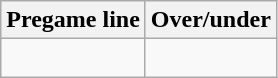<table class="wikitable">
<tr align="center">
<th style=>Pregame line</th>
<th style=>Over/under</th>
</tr>
<tr align="center">
<td> </td>
<td> </td>
</tr>
</table>
